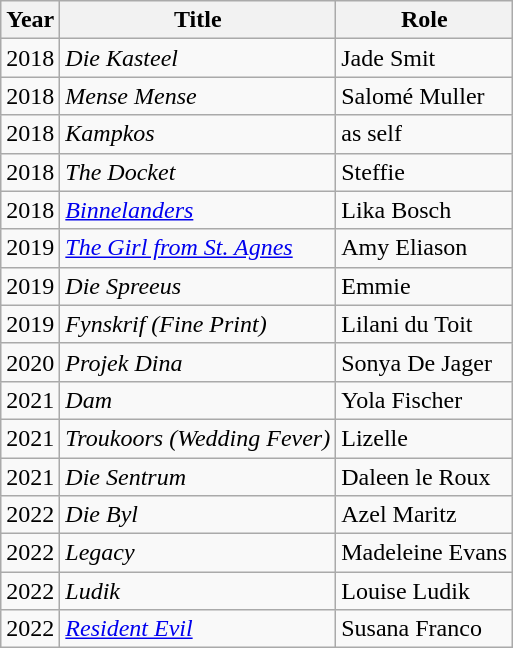<table class="wikitable">
<tr>
<th>Year</th>
<th>Title</th>
<th>Role</th>
</tr>
<tr>
<td>2018</td>
<td><em>Die Kasteel</em></td>
<td>Jade Smit</td>
</tr>
<tr>
<td>2018</td>
<td><em>Mense Mense</em></td>
<td>Salomé Muller</td>
</tr>
<tr>
<td>2018</td>
<td><em>Kampkos</em></td>
<td>as self</td>
</tr>
<tr>
<td>2018</td>
<td><em>The Docket</em></td>
<td>Steffie</td>
</tr>
<tr>
<td>2018</td>
<td><em><a href='#'>Binnelanders</a></em></td>
<td>Lika Bosch</td>
</tr>
<tr>
<td>2019</td>
<td><em><a href='#'>The Girl from St. Agnes</a></em></td>
<td>Amy Eliason</td>
</tr>
<tr>
<td>2019</td>
<td><em>Die Spreeus</em></td>
<td>Emmie</td>
</tr>
<tr>
<td>2019</td>
<td><em>Fynskrif (Fine Print)</em></td>
<td>Lilani du Toit</td>
</tr>
<tr>
<td>2020</td>
<td><em>Projek Dina</em></td>
<td>Sonya De Jager</td>
</tr>
<tr>
<td>2021</td>
<td><em>Dam</em></td>
<td>Yola Fischer</td>
</tr>
<tr>
<td>2021</td>
<td><em>Troukoors (Wedding Fever)</em></td>
<td>Lizelle</td>
</tr>
<tr>
<td>2021</td>
<td><em>Die Sentrum</em></td>
<td>Daleen le Roux</td>
</tr>
<tr>
<td>2022</td>
<td><em>Die Byl</em></td>
<td>Azel Maritz</td>
</tr>
<tr>
<td>2022</td>
<td><em>Legacy</em></td>
<td>Madeleine Evans</td>
</tr>
<tr>
<td>2022</td>
<td><em>Ludik</em></td>
<td>Louise Ludik</td>
</tr>
<tr>
<td>2022</td>
<td><em><a href='#'>Resident Evil</a></em></td>
<td>Susana Franco</td>
</tr>
</table>
